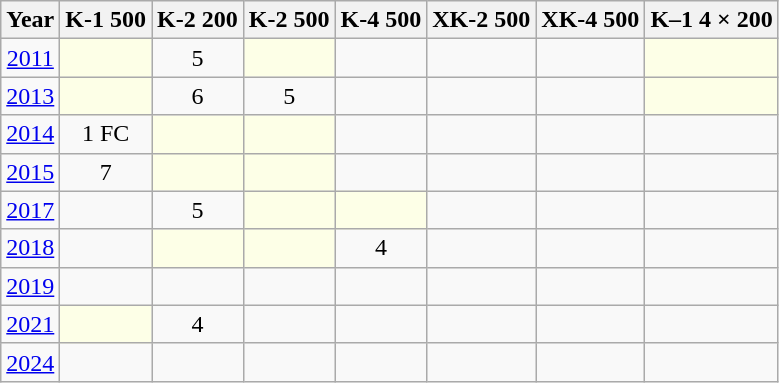<table class="wikitable" style="text-align:center;">
<tr>
<th>Year</th>
<th>K-1 500</th>
<th>K-2 200</th>
<th>K-2 500</th>
<th>K-4 500</th>
<th>XK-2 500</th>
<th>XK-4 500</th>
<th>K–1 4 × 200</th>
</tr>
<tr>
<td><a href='#'>2011</a></td>
<td style="background:#fdffe7"></td>
<td>5</td>
<td style="background:#fdffe7"></td>
<td></td>
<td></td>
<td></td>
<td style="background:#fdffe7"></td>
</tr>
<tr>
<td><a href='#'>2013</a></td>
<td style="background:#fdffe7"></td>
<td>6</td>
<td>5</td>
<td></td>
<td></td>
<td></td>
<td style="background:#fdffe7"></td>
</tr>
<tr>
<td><a href='#'>2014</a></td>
<td>1 FC</td>
<td style="background:#fdffe7"></td>
<td style="background:#fdffe7"></td>
<td></td>
<td></td>
<td></td>
<td></td>
</tr>
<tr>
<td><a href='#'>2015</a></td>
<td>7</td>
<td style="background:#fdffe7"></td>
<td style="background:#fdffe7"></td>
<td></td>
<td></td>
<td></td>
<td></td>
</tr>
<tr>
<td><a href='#'>2017</a></td>
<td></td>
<td>5</td>
<td style="background:#fdffe7"></td>
<td style="background:#fdffe7"></td>
<td></td>
<td></td>
<td></td>
</tr>
<tr>
<td><a href='#'>2018</a></td>
<td></td>
<td style="background:#fdffe7"></td>
<td style="background:#fdffe7"></td>
<td>4</td>
<td></td>
<td></td>
<td></td>
</tr>
<tr>
<td><a href='#'>2019</a></td>
<td></td>
<td></td>
<td></td>
<td></td>
<td></td>
<td></td>
<td></td>
</tr>
<tr>
<td><a href='#'>2021</a></td>
<td style="background:#fdffe7"></td>
<td>4</td>
<td></td>
<td></td>
<td></td>
<td></td>
<td></td>
</tr>
<tr>
<td><a href='#'>2024</a></td>
<td></td>
<td></td>
<td></td>
<td></td>
<td></td>
<td></td>
<td></td>
</tr>
</table>
